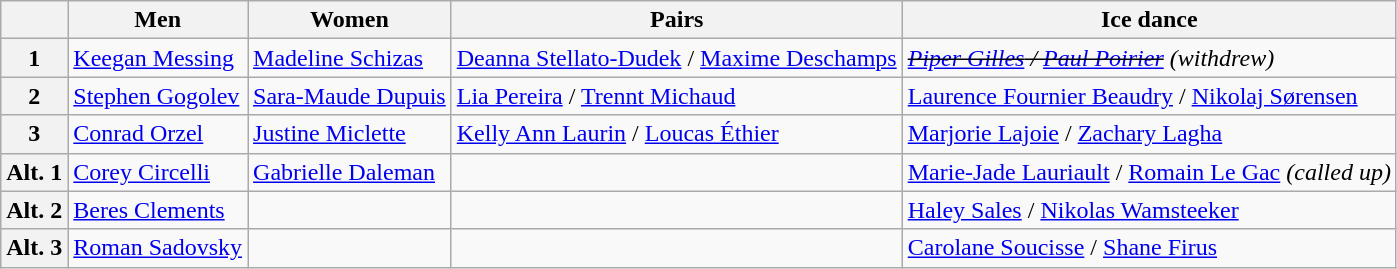<table class="wikitable">
<tr>
<th></th>
<th>Men</th>
<th>Women</th>
<th>Pairs</th>
<th>Ice dance</th>
</tr>
<tr>
<th>1</th>
<td><a href='#'>Keegan Messing</a></td>
<td><a href='#'>Madeline Schizas</a></td>
<td><a href='#'>Deanna Stellato-Dudek</a> / <a href='#'>Maxime Deschamps</a></td>
<td><em><s><a href='#'>Piper Gilles</a> / <a href='#'>Paul Poirier</a></s> (withdrew)</em></td>
</tr>
<tr>
<th>2</th>
<td><a href='#'>Stephen Gogolev</a></td>
<td><a href='#'>Sara-Maude Dupuis</a></td>
<td><a href='#'>Lia Pereira</a> / <a href='#'>Trennt Michaud</a></td>
<td><a href='#'>Laurence Fournier Beaudry</a> / <a href='#'>Nikolaj Sørensen</a></td>
</tr>
<tr>
<th>3</th>
<td><a href='#'>Conrad Orzel</a></td>
<td><a href='#'>Justine Miclette</a></td>
<td><a href='#'>Kelly Ann Laurin</a> / <a href='#'>Loucas Éthier</a></td>
<td><a href='#'>Marjorie Lajoie</a> / <a href='#'>Zachary Lagha</a></td>
</tr>
<tr>
<th>Alt. 1</th>
<td><a href='#'>Corey Circelli</a></td>
<td><a href='#'>Gabrielle Daleman</a></td>
<td></td>
<td><a href='#'>Marie-Jade Lauriault</a> / <a href='#'>Romain Le Gac</a> <em>(called up)</em></td>
</tr>
<tr>
<th>Alt. 2</th>
<td><a href='#'>Beres Clements</a></td>
<td></td>
<td></td>
<td><a href='#'>Haley Sales</a> / <a href='#'>Nikolas Wamsteeker</a></td>
</tr>
<tr>
<th>Alt. 3</th>
<td><a href='#'>Roman Sadovsky</a></td>
<td></td>
<td></td>
<td><a href='#'>Carolane Soucisse</a> / <a href='#'>Shane Firus</a></td>
</tr>
</table>
